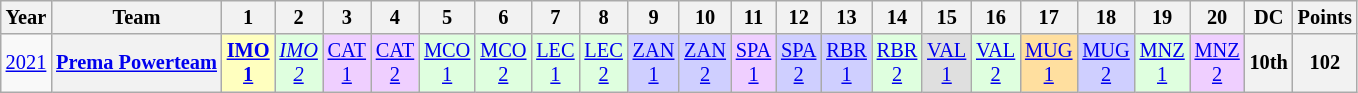<table class="wikitable" style="text-align:center; font-size:85%">
<tr>
<th>Year</th>
<th>Team</th>
<th>1</th>
<th>2</th>
<th>3</th>
<th>4</th>
<th>5</th>
<th>6</th>
<th>7</th>
<th>8</th>
<th>9</th>
<th>10</th>
<th>11</th>
<th>12</th>
<th>13</th>
<th>14</th>
<th>15</th>
<th>16</th>
<th>17</th>
<th>18</th>
<th>19</th>
<th>20</th>
<th>DC</th>
<th>Points</th>
</tr>
<tr>
<td><a href='#'>2021</a></td>
<th nowrap><a href='#'>Prema Powerteam</a></th>
<td style="background:#FFFFBF;"><strong><a href='#'>IMO<br>1</a></strong><br></td>
<td style="background:#DFFFDF;"><em><a href='#'>IMO<br>2</a></em><br></td>
<td style="background:#EFCFFF;"><a href='#'>CAT<br>1</a><br></td>
<td style="background:#EFCFFF;"><a href='#'>CAT<br>2</a><br></td>
<td style="background:#DFFFDF;"><a href='#'>MCO<br>1</a><br></td>
<td style="background:#DFFFDF;"><a href='#'>MCO<br>2</a><br></td>
<td style="background:#DFFFDF;"><a href='#'>LEC<br>1</a><br></td>
<td style="background:#DFFFDF;"><a href='#'>LEC<br>2</a><br></td>
<td style="background:#CFCFFF;"><a href='#'>ZAN<br>1</a><br></td>
<td style="background:#CFCFFF;"><a href='#'>ZAN<br>2</a><br></td>
<td style="background:#EFCFFF;"><a href='#'>SPA<br>1</a><br></td>
<td style="background:#CFCFFF;"><a href='#'>SPA<br>2</a><br></td>
<td style="background:#CFCFFF;"><a href='#'>RBR<br>1</a><br></td>
<td style="background:#DFFFDF;"><a href='#'>RBR<br>2</a><br></td>
<td style="background:#DFDFDF;"><a href='#'>VAL<br>1</a><br></td>
<td style="background:#DFFFDF;"><a href='#'>VAL<br>2</a><br></td>
<td style="background:#FFDF9F;"><a href='#'>MUG<br>1</a><br></td>
<td style="background:#CFCFFF;"><a href='#'>MUG<br>2</a><br></td>
<td style="background:#DFFFDF;"><a href='#'>MNZ<br>1</a><br></td>
<td style="background:#EFCFFF;"><a href='#'>MNZ<br>2</a><br></td>
<th>10th</th>
<th>102</th>
</tr>
</table>
